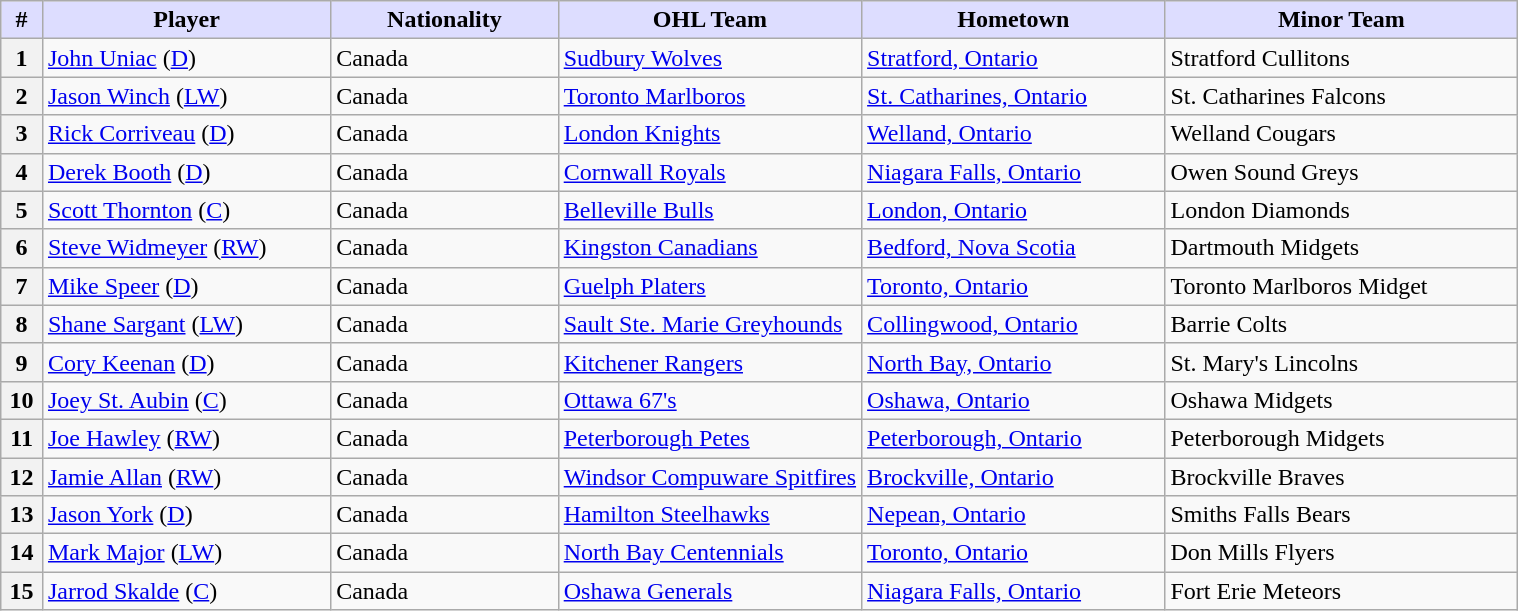<table class="wikitable">
<tr>
<th style="background:#ddf; width:2.75%;">#</th>
<th style="background:#ddf; width:19.0%;">Player</th>
<th style="background:#ddf; width:15.0%;">Nationality</th>
<th style="background:#ddf; width:20.0%;">OHL Team</th>
<th style="background:#ddf; width:20.0%;">Hometown</th>
<th style="background:#ddf; width:100.0%;">Minor Team</th>
</tr>
<tr>
<th>1</th>
<td><a href='#'>John Uniac</a> (<a href='#'>D</a>)</td>
<td> Canada</td>
<td><a href='#'>Sudbury Wolves</a></td>
<td><a href='#'>Stratford, Ontario</a></td>
<td>Stratford Cullitons</td>
</tr>
<tr>
<th>2</th>
<td><a href='#'>Jason Winch</a> (<a href='#'>LW</a>)</td>
<td> Canada</td>
<td><a href='#'>Toronto Marlboros</a></td>
<td><a href='#'>St. Catharines, Ontario</a></td>
<td>St. Catharines Falcons</td>
</tr>
<tr>
<th>3</th>
<td><a href='#'>Rick Corriveau</a> (<a href='#'>D</a>)</td>
<td> Canada</td>
<td><a href='#'>London Knights</a></td>
<td><a href='#'>Welland, Ontario</a></td>
<td>Welland Cougars</td>
</tr>
<tr>
<th>4</th>
<td><a href='#'>Derek Booth</a> (<a href='#'>D</a>)</td>
<td> Canada</td>
<td><a href='#'>Cornwall Royals</a></td>
<td><a href='#'>Niagara Falls, Ontario</a></td>
<td>Owen Sound Greys</td>
</tr>
<tr>
<th>5</th>
<td><a href='#'>Scott Thornton</a> (<a href='#'>C</a>)</td>
<td> Canada</td>
<td><a href='#'>Belleville Bulls</a></td>
<td><a href='#'>London, Ontario</a></td>
<td>London Diamonds</td>
</tr>
<tr>
<th>6</th>
<td><a href='#'>Steve Widmeyer</a> (<a href='#'>RW</a>)</td>
<td> Canada</td>
<td><a href='#'>Kingston Canadians</a></td>
<td><a href='#'>Bedford, Nova Scotia</a></td>
<td>Dartmouth Midgets</td>
</tr>
<tr>
<th>7</th>
<td><a href='#'>Mike Speer</a> (<a href='#'>D</a>)</td>
<td> Canada</td>
<td><a href='#'>Guelph Platers</a></td>
<td><a href='#'>Toronto, Ontario</a></td>
<td>Toronto Marlboros Midget</td>
</tr>
<tr>
<th>8</th>
<td><a href='#'>Shane Sargant</a> (<a href='#'>LW</a>)</td>
<td> Canada</td>
<td><a href='#'>Sault Ste. Marie Greyhounds</a></td>
<td><a href='#'>Collingwood, Ontario</a></td>
<td>Barrie Colts</td>
</tr>
<tr>
<th>9</th>
<td><a href='#'>Cory Keenan</a> (<a href='#'>D</a>)</td>
<td> Canada</td>
<td><a href='#'>Kitchener Rangers</a></td>
<td><a href='#'>North Bay, Ontario</a></td>
<td>St. Mary's Lincolns</td>
</tr>
<tr>
<th>10</th>
<td><a href='#'>Joey St. Aubin</a> (<a href='#'>C</a>)</td>
<td> Canada</td>
<td><a href='#'>Ottawa 67's</a></td>
<td><a href='#'>Oshawa, Ontario</a></td>
<td>Oshawa Midgets</td>
</tr>
<tr>
<th>11</th>
<td><a href='#'>Joe Hawley</a> (<a href='#'>RW</a>)</td>
<td> Canada</td>
<td><a href='#'>Peterborough Petes</a></td>
<td><a href='#'>Peterborough, Ontario</a></td>
<td>Peterborough Midgets</td>
</tr>
<tr>
<th>12</th>
<td><a href='#'>Jamie Allan</a> (<a href='#'>RW</a>)</td>
<td> Canada</td>
<td><a href='#'>Windsor Compuware Spitfires</a></td>
<td><a href='#'>Brockville, Ontario</a></td>
<td>Brockville Braves</td>
</tr>
<tr>
<th>13</th>
<td><a href='#'>Jason York</a> (<a href='#'>D</a>)</td>
<td> Canada</td>
<td><a href='#'>Hamilton Steelhawks</a></td>
<td><a href='#'>Nepean, Ontario</a></td>
<td>Smiths Falls Bears</td>
</tr>
<tr>
<th>14</th>
<td><a href='#'>Mark Major</a> (<a href='#'>LW</a>)</td>
<td> Canada</td>
<td><a href='#'>North Bay Centennials</a></td>
<td><a href='#'>Toronto, Ontario</a></td>
<td>Don Mills Flyers</td>
</tr>
<tr>
<th>15</th>
<td><a href='#'>Jarrod Skalde</a> (<a href='#'>C</a>)</td>
<td> Canada</td>
<td><a href='#'>Oshawa Generals</a></td>
<td><a href='#'>Niagara Falls, Ontario</a></td>
<td>Fort Erie Meteors</td>
</tr>
</table>
